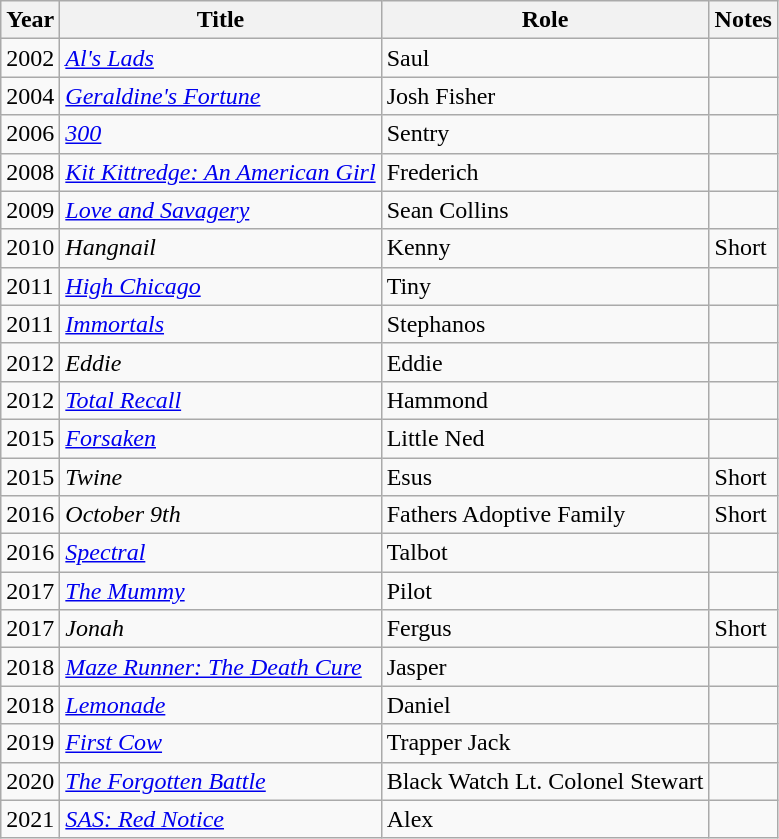<table class="wikitable sortable">
<tr>
<th>Year</th>
<th>Title</th>
<th>Role</th>
<th class="unsortable">Notes</th>
</tr>
<tr>
<td>2002</td>
<td><em><a href='#'>Al's Lads</a></em></td>
<td>Saul</td>
<td></td>
</tr>
<tr>
<td>2004</td>
<td><em><a href='#'>Geraldine's Fortune</a></em></td>
<td>Josh Fisher</td>
<td></td>
</tr>
<tr>
<td>2006</td>
<td><em><a href='#'>300</a></em></td>
<td>Sentry</td>
<td></td>
</tr>
<tr>
<td>2008</td>
<td><em><a href='#'>Kit Kittredge: An American Girl</a></em></td>
<td>Frederich</td>
<td></td>
</tr>
<tr>
<td>2009</td>
<td><em><a href='#'>Love and Savagery</a></em></td>
<td>Sean Collins</td>
<td></td>
</tr>
<tr>
<td>2010</td>
<td><em>Hangnail</em></td>
<td>Kenny</td>
<td>Short</td>
</tr>
<tr>
<td>2011</td>
<td><em><a href='#'>High Chicago</a></em></td>
<td>Tiny</td>
<td></td>
</tr>
<tr>
<td>2011</td>
<td><em><a href='#'>Immortals</a></em></td>
<td>Stephanos</td>
<td></td>
</tr>
<tr>
<td>2012</td>
<td><em>Eddie</em></td>
<td>Eddie</td>
<td></td>
</tr>
<tr>
<td>2012</td>
<td><em><a href='#'>Total Recall</a></em></td>
<td>Hammond</td>
<td></td>
</tr>
<tr>
<td>2015</td>
<td><em><a href='#'>Forsaken</a></em></td>
<td>Little Ned</td>
<td></td>
</tr>
<tr>
<td>2015</td>
<td><em>Twine</em></td>
<td>Esus</td>
<td>Short</td>
</tr>
<tr>
<td>2016</td>
<td><em>October 9th</em></td>
<td>Fathers Adoptive Family</td>
<td>Short</td>
</tr>
<tr>
<td>2016</td>
<td><em><a href='#'>Spectral</a></em></td>
<td>Talbot</td>
<td></td>
</tr>
<tr>
<td>2017</td>
<td data-sort-value="Mummy, The"><em><a href='#'>The Mummy</a></em></td>
<td>Pilot</td>
<td></td>
</tr>
<tr>
<td>2017</td>
<td><em>Jonah</em></td>
<td>Fergus</td>
<td>Short</td>
</tr>
<tr>
<td>2018</td>
<td><em><a href='#'>Maze Runner: The Death Cure</a></em></td>
<td>Jasper</td>
<td></td>
</tr>
<tr>
<td>2018</td>
<td><em><a href='#'>Lemonade</a></em></td>
<td>Daniel</td>
<td></td>
</tr>
<tr>
<td>2019</td>
<td><em><a href='#'>First Cow</a></em></td>
<td>Trapper Jack</td>
<td></td>
</tr>
<tr>
<td>2020</td>
<td data-sort-value="Forgotten Battle, The"><em><a href='#'>The Forgotten Battle</a></em></td>
<td>Black Watch Lt. Colonel Stewart</td>
<td></td>
</tr>
<tr>
<td>2021</td>
<td><em><a href='#'>SAS: Red Notice</a></em></td>
<td>Alex</td>
<td></td>
</tr>
</table>
